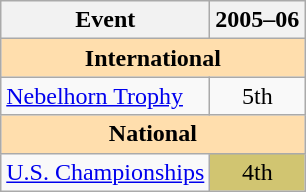<table class="wikitable" style="text-align:center">
<tr>
<th>Event</th>
<th>2005–06</th>
</tr>
<tr>
<th colspan="2" style="background-color: #ffdead; " align="center">International</th>
</tr>
<tr>
<td align=left><a href='#'>Nebelhorn Trophy</a></td>
<td>5th</td>
</tr>
<tr>
<th colspan="2" style="background-color: #ffdead; " align="center">National</th>
</tr>
<tr>
<td align=left><a href='#'>U.S. Championships</a></td>
<td bgcolor=d1c571>4th</td>
</tr>
</table>
